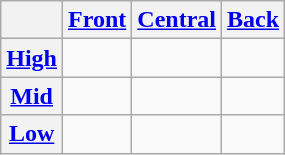<table class="wikitable" style="text-align: center;">
<tr>
<th></th>
<th><a href='#'>Front</a></th>
<th><a href='#'>Central</a></th>
<th><a href='#'>Back</a></th>
</tr>
<tr>
<th><a href='#'>High</a></th>
<td></td>
<td></td>
<td></td>
</tr>
<tr>
<th><a href='#'>Mid</a></th>
<td></td>
<td> </td>
<td></td>
</tr>
<tr>
<th><a href='#'>Low</a></th>
<td></td>
<td></td>
<td></td>
</tr>
</table>
